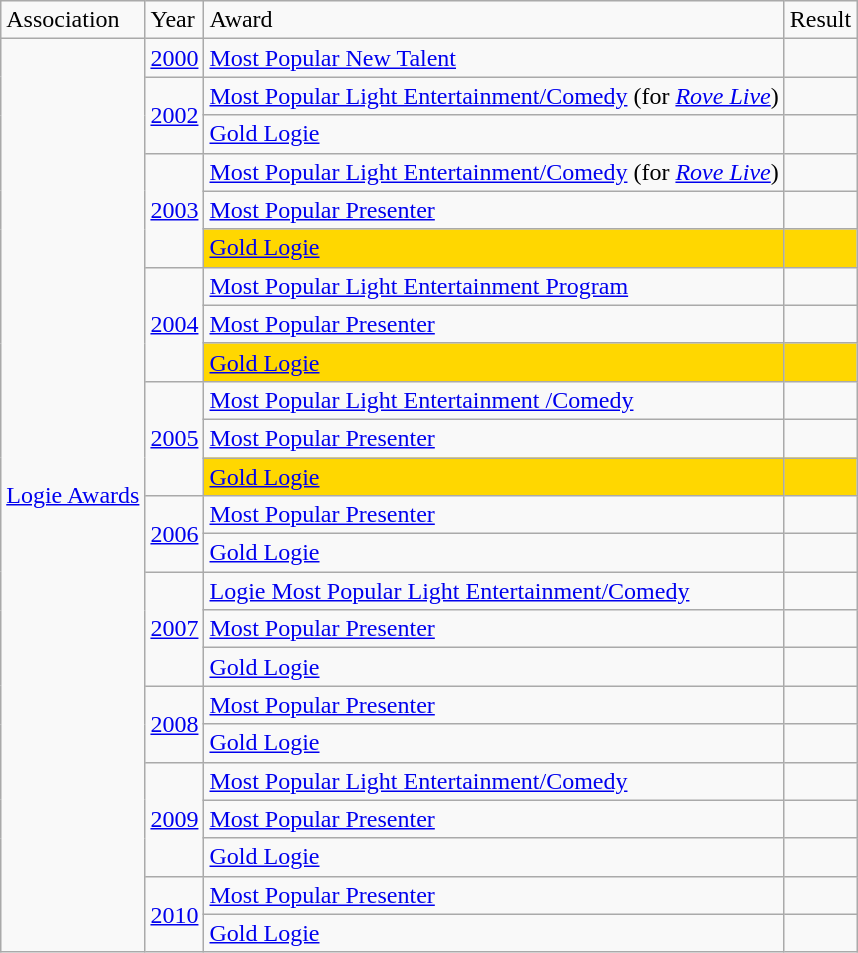<table class="wikitable sortable">
<tr>
<td>Association</td>
<td>Year</td>
<td>Award</td>
<td>Result</td>
</tr>
<tr>
<td rowspan="24"><a href='#'>Logie Awards</a></td>
<td><a href='#'>2000</a></td>
<td><a href='#'>Most Popular New Talent</a></td>
<td></td>
</tr>
<tr>
<td rowspan="2"><a href='#'>2002</a></td>
<td><a href='#'>Most Popular Light Entertainment/Comedy</a> (for <em><a href='#'>Rove Live</a></em>)</td>
<td></td>
</tr>
<tr>
<td><a href='#'>Gold Logie</a></td>
<td></td>
</tr>
<tr>
<td rowspan="3"><a href='#'>2003</a></td>
<td><a href='#'>Most Popular Light Entertainment/Comedy</a> (for <em><a href='#'>Rove Live</a></em>)</td>
<td></td>
</tr>
<tr>
<td><a href='#'>Most Popular Presenter</a></td>
<td></td>
</tr>
<tr bgcolor=gold>
<td><a href='#'>Gold Logie</a></td>
<td></td>
</tr>
<tr>
<td rowspan="3"><a href='#'>2004</a></td>
<td><a href='#'>Most Popular Light Entertainment Program</a></td>
<td></td>
</tr>
<tr>
<td><a href='#'>Most Popular Presenter</a></td>
<td></td>
</tr>
<tr bgcolor=gold>
<td><a href='#'>Gold Logie</a></td>
<td></td>
</tr>
<tr>
<td rowspan="3"><a href='#'>2005</a></td>
<td><a href='#'>Most Popular Light Entertainment /Comedy</a></td>
<td></td>
</tr>
<tr>
<td><a href='#'>Most Popular Presenter</a></td>
<td></td>
</tr>
<tr bgcolor=gold>
<td><a href='#'>Gold Logie</a></td>
<td></td>
</tr>
<tr>
<td rowspan="2"><a href='#'>2006</a></td>
<td><a href='#'>Most Popular Presenter</a></td>
<td></td>
</tr>
<tr>
<td><a href='#'>Gold Logie</a></td>
<td></td>
</tr>
<tr>
<td rowspan="3"><a href='#'>2007</a></td>
<td><a href='#'>Logie Most Popular Light Entertainment/Comedy</a></td>
<td></td>
</tr>
<tr>
<td><a href='#'>Most Popular Presenter</a></td>
<td></td>
</tr>
<tr>
<td><a href='#'>Gold Logie</a></td>
<td></td>
</tr>
<tr>
<td rowspan="2"><a href='#'>2008</a></td>
<td><a href='#'>Most Popular Presenter</a></td>
<td></td>
</tr>
<tr>
<td><a href='#'>Gold Logie</a></td>
<td></td>
</tr>
<tr>
<td rowspan="3"><a href='#'>2009</a></td>
<td><a href='#'>Most Popular Light Entertainment/Comedy</a></td>
<td></td>
</tr>
<tr>
<td><a href='#'>Most Popular Presenter</a></td>
<td></td>
</tr>
<tr>
<td><a href='#'>Gold Logie</a></td>
<td></td>
</tr>
<tr>
<td rowspan="2"><a href='#'>2010</a></td>
<td><a href='#'>Most Popular Presenter</a></td>
<td></td>
</tr>
<tr>
<td><a href='#'>Gold Logie</a></td>
<td></td>
</tr>
</table>
